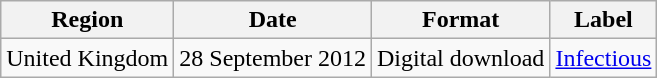<table class=wikitable>
<tr>
<th scope="col">Region</th>
<th scope="col">Date</th>
<th scope="col">Format</th>
<th scope="col">Label</th>
</tr>
<tr>
<td>United Kingdom</td>
<td>28 September 2012</td>
<td>Digital download</td>
<td><a href='#'>Infectious</a></td>
</tr>
</table>
